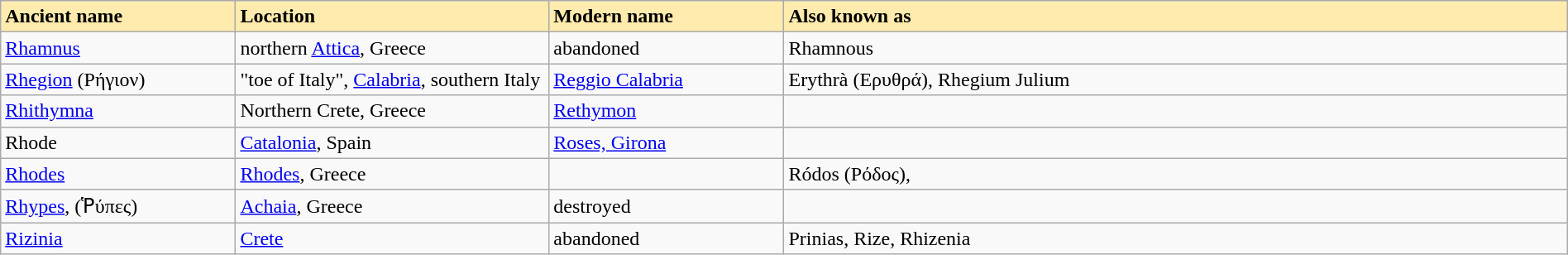<table class="wikitable" width="100%">
<tr>
<td width="15%" bgcolor="#FFEBAD"><strong>Ancient name</strong></td>
<td width="20%" bgcolor="#FFEBAD"><strong>Location</strong></td>
<td width="15%" bgcolor="#FFEBAD"><strong>Modern name</strong></td>
<td width="50%" bgcolor="#FFEBAD"><strong>Also known as</strong></td>
</tr>
<tr>
<td><a href='#'>Rhamnus</a></td>
<td>northern <a href='#'>Attica</a>, Greece</td>
<td>abandoned</td>
<td>Rhamnous</td>
</tr>
<tr>
<td><a href='#'>Rhegion</a> (Ρήγιoν)</td>
<td>"toe of Italy", <a href='#'>Calabria</a>, southern Italy</td>
<td><a href='#'>Reggio Calabria</a></td>
<td>Erythrà (Ερυθρά), Rhegium Julium</td>
</tr>
<tr>
<td><a href='#'>Rhithymna</a></td>
<td>Northern Crete, Greece</td>
<td><a href='#'>Rethymon</a></td>
<td></td>
</tr>
<tr>
<td>Rhode</td>
<td><a href='#'>Catalonia</a>, Spain</td>
<td><a href='#'>Roses, Girona</a></td>
</tr>
<tr>
<td><a href='#'>Rhodes</a></td>
<td><a href='#'>Rhodes</a>, Greece</td>
<td></td>
<td>Ródos (Ρόδος),</td>
</tr>
<tr>
<td><a href='#'>Rhypes</a>, (Ῥύπες)</td>
<td><a href='#'>Achaia</a>, Greece</td>
<td>destroyed</td>
<td></td>
</tr>
<tr>
<td><a href='#'>Rizinia</a></td>
<td><a href='#'>Crete</a></td>
<td>abandoned</td>
<td>Prinias, Rize, Rhizenia</td>
</tr>
</table>
